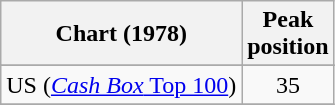<table class="wikitable sortable">
<tr>
<th>Chart (1978)</th>
<th>Peak<br>position</th>
</tr>
<tr>
</tr>
<tr>
</tr>
<tr>
</tr>
<tr>
</tr>
<tr>
<td>US (<a href='#'><em>Cash Box</em> Top 100</a>)</td>
<td align="center">35</td>
</tr>
<tr>
</tr>
</table>
